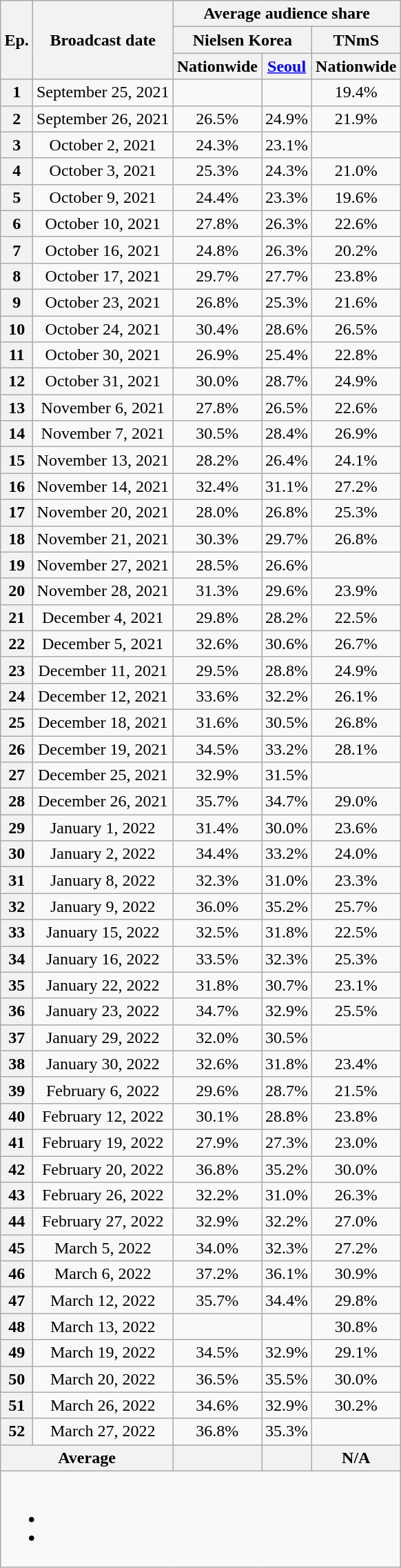<table class="wikitable" style="text-align:center; max-width:600px; margin-left: auto; margin-right: auto; border: none;">
<tr>
<th rowspan="3">Ep.</th>
<th rowspan="3">Broadcast date</th>
<th colspan="3">Average audience share</th>
</tr>
<tr>
<th colspan="2">Nielsen Korea</th>
<th>TNmS</th>
</tr>
<tr>
<th>Nationwide</th>
<th><a href='#'>Seoul</a></th>
<th>Nationwide</th>
</tr>
<tr>
<th>1</th>
<td>September 25, 2021</td>
<td><strong></strong> </td>
<td><strong></strong> </td>
<td>19.4% </td>
</tr>
<tr>
<th>2</th>
<td>September 26, 2021</td>
<td>26.5% </td>
<td>24.9% </td>
<td>21.9% </td>
</tr>
<tr>
<th>3</th>
<td>October 2, 2021</td>
<td>24.3% </td>
<td>23.1% </td>
<td><strong></strong> </td>
</tr>
<tr>
<th>4</th>
<td>October 3, 2021</td>
<td>25.3% </td>
<td>24.3% </td>
<td>21.0% </td>
</tr>
<tr>
<th>5</th>
<td>October 9, 2021</td>
<td>24.4% </td>
<td>23.3% </td>
<td>19.6% </td>
</tr>
<tr>
<th>6</th>
<td>October 10, 2021</td>
<td>27.8% </td>
<td>26.3% </td>
<td>22.6% </td>
</tr>
<tr>
<th>7</th>
<td>October 16, 2021</td>
<td>24.8% </td>
<td>26.3% </td>
<td>20.2% </td>
</tr>
<tr>
<th>8</th>
<td>October 17, 2021</td>
<td>29.7% </td>
<td>27.7% </td>
<td>23.8% </td>
</tr>
<tr>
<th>9</th>
<td>October 23, 2021</td>
<td>26.8% </td>
<td>25.3% </td>
<td>21.6% </td>
</tr>
<tr>
<th>10</th>
<td>October 24, 2021</td>
<td>30.4% </td>
<td>28.6% </td>
<td>26.5% </td>
</tr>
<tr>
<th>11</th>
<td>October 30, 2021</td>
<td>26.9% </td>
<td>25.4% </td>
<td>22.8% </td>
</tr>
<tr>
<th>12</th>
<td>October 31, 2021</td>
<td>30.0% </td>
<td>28.7% </td>
<td>24.9% </td>
</tr>
<tr>
<th>13</th>
<td>November 6, 2021</td>
<td>27.8% </td>
<td>26.5% </td>
<td>22.6% </td>
</tr>
<tr>
<th>14</th>
<td>November 7, 2021</td>
<td>30.5% </td>
<td>28.4% </td>
<td>26.9% </td>
</tr>
<tr>
<th>15</th>
<td>November 13, 2021</td>
<td>28.2% </td>
<td>26.4% </td>
<td>24.1% </td>
</tr>
<tr>
<th>16</th>
<td>November 14, 2021</td>
<td>32.4% </td>
<td>31.1% </td>
<td>27.2% </td>
</tr>
<tr>
<th>17</th>
<td>November 20, 2021</td>
<td>28.0% </td>
<td>26.8% </td>
<td>25.3% </td>
</tr>
<tr>
<th>18</th>
<td>November 21, 2021</td>
<td>30.3% </td>
<td>29.7% </td>
<td>26.8% </td>
</tr>
<tr>
<th>19</th>
<td>November 27, 2021</td>
<td>28.5% </td>
<td>26.6% </td>
<td></td>
</tr>
<tr>
<th>20</th>
<td>November 28, 2021</td>
<td>31.3% </td>
<td>29.6% </td>
<td>23.9% </td>
</tr>
<tr>
<th>21</th>
<td>December 4, 2021</td>
<td>29.8% </td>
<td>28.2% </td>
<td>22.5% </td>
</tr>
<tr>
<th>22</th>
<td>December 5, 2021</td>
<td>32.6%</td>
<td>30.6% </td>
<td>26.7% </td>
</tr>
<tr>
<th>23</th>
<td>December 11, 2021</td>
<td>29.5% </td>
<td>28.8% </td>
<td>24.9% </td>
</tr>
<tr>
<th>24</th>
<td>December 12, 2021</td>
<td>33.6% </td>
<td>32.2% </td>
<td>26.1% </td>
</tr>
<tr>
<th>25</th>
<td>December 18, 2021</td>
<td>31.6% </td>
<td>30.5% </td>
<td>26.8% </td>
</tr>
<tr>
<th>26</th>
<td>December 19, 2021</td>
<td>34.5% </td>
<td>33.2% </td>
<td>28.1% </td>
</tr>
<tr>
<th>27</th>
<td>December 25, 2021</td>
<td>32.9% </td>
<td>31.5% </td>
<td></td>
</tr>
<tr>
<th>28</th>
<td>December 26, 2021</td>
<td>35.7%</td>
<td>34.7% </td>
<td>29.0% </td>
</tr>
<tr>
<th>29</th>
<td>January 1, 2022</td>
<td>31.4% </td>
<td>30.0% </td>
<td>23.6% </td>
</tr>
<tr>
<th>30</th>
<td>January 2, 2022</td>
<td>34.4% </td>
<td>33.2% </td>
<td>24.0% </td>
</tr>
<tr>
<th>31</th>
<td>January 8, 2022</td>
<td>32.3% </td>
<td>31.0% </td>
<td>23.3% </td>
</tr>
<tr>
<th>32</th>
<td>January 9, 2022</td>
<td>36.0% </td>
<td>35.2% </td>
<td>25.7% </td>
</tr>
<tr>
<th>33</th>
<td>January 15, 2022</td>
<td>32.5% </td>
<td>31.8% </td>
<td>22.5% </td>
</tr>
<tr>
<th>34</th>
<td>January 16, 2022</td>
<td>33.5% </td>
<td>32.3% </td>
<td>25.3% </td>
</tr>
<tr>
<th>35</th>
<td>January 22, 2022</td>
<td>31.8% </td>
<td>30.7% </td>
<td>23.1% </td>
</tr>
<tr>
<th>36</th>
<td>January 23, 2022</td>
<td>34.7% </td>
<td>32.9% </td>
<td>25.5% </td>
</tr>
<tr>
<th>37</th>
<td>January 29, 2022</td>
<td>32.0% </td>
<td>30.5% </td>
<td></td>
</tr>
<tr>
<th>38</th>
<td>January 30, 2022</td>
<td>32.6% </td>
<td>31.8% </td>
<td>23.4% </td>
</tr>
<tr>
<th>39</th>
<td>February 6, 2022</td>
<td>29.6% </td>
<td>28.7% </td>
<td>21.5% </td>
</tr>
<tr>
<th>40</th>
<td>February 12, 2022</td>
<td>30.1% </td>
<td>28.8% </td>
<td>23.8% </td>
</tr>
<tr>
<th>41</th>
<td>February 19, 2022</td>
<td>27.9% </td>
<td>27.3% </td>
<td>23.0% </td>
</tr>
<tr>
<th>42</th>
<td>February 20, 2022</td>
<td>36.8% </td>
<td>35.2% </td>
<td>30.0% </td>
</tr>
<tr>
<th>43</th>
<td>February 26, 2022</td>
<td>32.2% </td>
<td>31.0% </td>
<td>26.3% </td>
</tr>
<tr>
<th>44</th>
<td>February 27, 2022</td>
<td>32.9% </td>
<td>32.2% </td>
<td>27.0% </td>
</tr>
<tr>
<th>45</th>
<td>March 5, 2022</td>
<td>34.0% </td>
<td>32.3% </td>
<td>27.2% </td>
</tr>
<tr>
<th>46</th>
<td>March 6, 2022</td>
<td>37.2% </td>
<td>36.1% </td>
<td>30.9% </td>
</tr>
<tr>
<th>47</th>
<td>March 12, 2022</td>
<td>35.7% </td>
<td>34.4% </td>
<td>29.8% </td>
</tr>
<tr>
<th>48</th>
<td>March 13, 2022</td>
<td> </td>
<td> </td>
<td>30.8% </td>
</tr>
<tr>
<th>49</th>
<td>March 19, 2022</td>
<td>34.5% </td>
<td>32.9% </td>
<td>29.1% </td>
</tr>
<tr>
<th>50</th>
<td>March 20, 2022</td>
<td>36.5% </td>
<td>35.5% </td>
<td>30.0% </td>
</tr>
<tr>
<th>51</th>
<td>March 26, 2022</td>
<td>34.6% </td>
<td>32.9% </td>
<td>30.2% </td>
</tr>
<tr>
<th>52</th>
<td>March 27, 2022</td>
<td>36.8% </td>
<td>35.3% </td>
<td> </td>
</tr>
<tr>
<th colspan="2">Average</th>
<th></th>
<th></th>
<th>N/A</th>
</tr>
<tr>
<td colspan="6"><br><ul><li></li><li></li></ul></td>
</tr>
</table>
